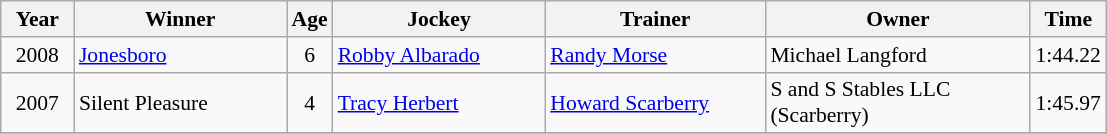<table class="wikitable sortable" style="font-size:90%">
<tr>
<th style="width:42px">Year<br></th>
<th style="width:135px">Winner<br></th>
<th>Age<br></th>
<th style="width:135px">Jockey<br></th>
<th style="width:140px">Trainer<br></th>
<th style="width:170px">Owner<br></th>
<th>Time</th>
</tr>
<tr>
<td align=center>2008</td>
<td><a href='#'>Jonesboro</a></td>
<td align=center>6</td>
<td><a href='#'>Robby Albarado</a></td>
<td><a href='#'>Randy Morse</a></td>
<td>Michael Langford</td>
<td align=center>1:44.22</td>
</tr>
<tr>
<td align=center>2007</td>
<td>Silent Pleasure</td>
<td align=center>4</td>
<td><a href='#'>Tracy Herbert</a></td>
<td><a href='#'>Howard Scarberry</a></td>
<td>S and S Stables LLC (Scarberry)</td>
<td align=center>1:45.97</td>
</tr>
<tr>
</tr>
</table>
